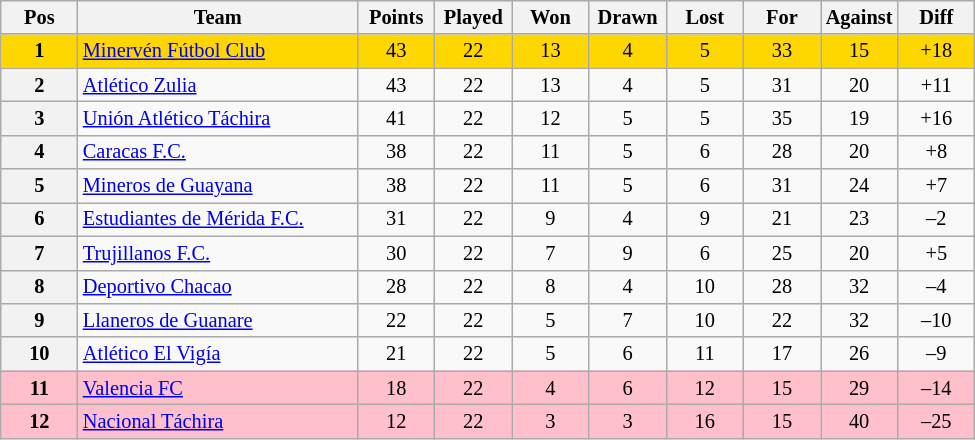<table class="wikitable" style="font-size:85%; text-align:center;">
<tr>
<th width="45">Pos</th>
<th style="width:180px;">Team</th>
<th width="45">Points</th>
<th width="45">Played</th>
<th width="45">Won</th>
<th width="45">Drawn</th>
<th width="45">Lost</th>
<th width="45">For</th>
<th width="45">Against</th>
<th width="45">Diff</th>
</tr>
<tr style="background:gold;">
<td><strong>1</strong></td>
<td align=left><a href='#'>Minervén Fútbol Club</a></td>
<td>43</td>
<td>22</td>
<td>13</td>
<td>4</td>
<td>5</td>
<td>33</td>
<td>15</td>
<td>+18</td>
</tr>
<tr style="text-align:center">
<th>2</th>
<td align=left><a href='#'>Atlético Zulia</a></td>
<td>43</td>
<td>22</td>
<td>13</td>
<td>4</td>
<td>5</td>
<td>31</td>
<td>20</td>
<td>+11</td>
</tr>
<tr style="text-align:center">
<th>3</th>
<td align=left><a href='#'>Unión Atlético Táchira</a></td>
<td>41</td>
<td>22</td>
<td>12</td>
<td>5</td>
<td>5</td>
<td>35</td>
<td>19</td>
<td>+16</td>
</tr>
<tr style="text-align:center">
<th>4</th>
<td align=left><a href='#'>Caracas F.C.</a></td>
<td>38</td>
<td>22</td>
<td>11</td>
<td>5</td>
<td>6</td>
<td>28</td>
<td>20</td>
<td>+8</td>
</tr>
<tr style="text-align:center">
<th>5</th>
<td align=left><a href='#'>Mineros de Guayana</a></td>
<td>38</td>
<td>22</td>
<td>11</td>
<td>5</td>
<td>6</td>
<td>31</td>
<td>24</td>
<td>+7</td>
</tr>
<tr style="text-align:center">
<th>6</th>
<td align=left><a href='#'>Estudiantes de Mérida F.C.</a></td>
<td>31</td>
<td>22</td>
<td>9</td>
<td>4</td>
<td>9</td>
<td>21</td>
<td>23</td>
<td>–2</td>
</tr>
<tr style="text-align:center">
<th>7</th>
<td align=left><a href='#'>Trujillanos F.C.</a></td>
<td>30</td>
<td>22</td>
<td>7</td>
<td>9</td>
<td>6</td>
<td>25</td>
<td>20</td>
<td>+5</td>
</tr>
<tr style="text-align:center">
<th>8</th>
<td align=left><a href='#'>Deportivo Chacao</a></td>
<td>28</td>
<td>22</td>
<td>8</td>
<td>4</td>
<td>10</td>
<td>28</td>
<td>32</td>
<td>–4</td>
</tr>
<tr style="text-align:center">
<th>9</th>
<td align=left><a href='#'>Llaneros de Guanare</a></td>
<td>22</td>
<td>22</td>
<td>5</td>
<td>7</td>
<td>10</td>
<td>22</td>
<td>32</td>
<td>–10</td>
</tr>
<tr style="text-align:center">
<th>10</th>
<td align=left><a href='#'>Atlético El Vigía</a></td>
<td>21</td>
<td>22</td>
<td>5</td>
<td>6</td>
<td>11</td>
<td>17</td>
<td>26</td>
<td>–9</td>
</tr>
<tr style="background:pink;">
<td><strong>11</strong></td>
<td align=left><a href='#'>Valencia FC</a></td>
<td>18</td>
<td>22</td>
<td>4</td>
<td>6</td>
<td>12</td>
<td>15</td>
<td>29</td>
<td>–14</td>
</tr>
<tr style="background:pink;">
<td><strong>12</strong></td>
<td align=left><a href='#'>Nacional Táchira</a></td>
<td>12</td>
<td>22</td>
<td>3</td>
<td>3</td>
<td>16</td>
<td>15</td>
<td>40</td>
<td>–25</td>
</tr>
</table>
